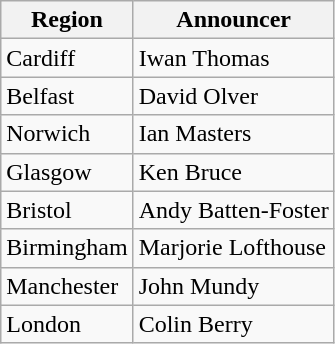<table class="wikitable collapsible collapsed">
<tr>
<th>Region</th>
<th>Announcer</th>
</tr>
<tr>
<td>Cardiff</td>
<td>Iwan Thomas</td>
</tr>
<tr>
<td>Belfast</td>
<td>David Olver</td>
</tr>
<tr>
<td>Norwich</td>
<td>Ian Masters</td>
</tr>
<tr>
<td>Glasgow</td>
<td>Ken Bruce</td>
</tr>
<tr>
<td>Bristol</td>
<td>Andy Batten-Foster</td>
</tr>
<tr>
<td>Birmingham</td>
<td>Marjorie Lofthouse</td>
</tr>
<tr>
<td>Manchester</td>
<td>John Mundy</td>
</tr>
<tr>
<td>London</td>
<td>Colin Berry</td>
</tr>
</table>
